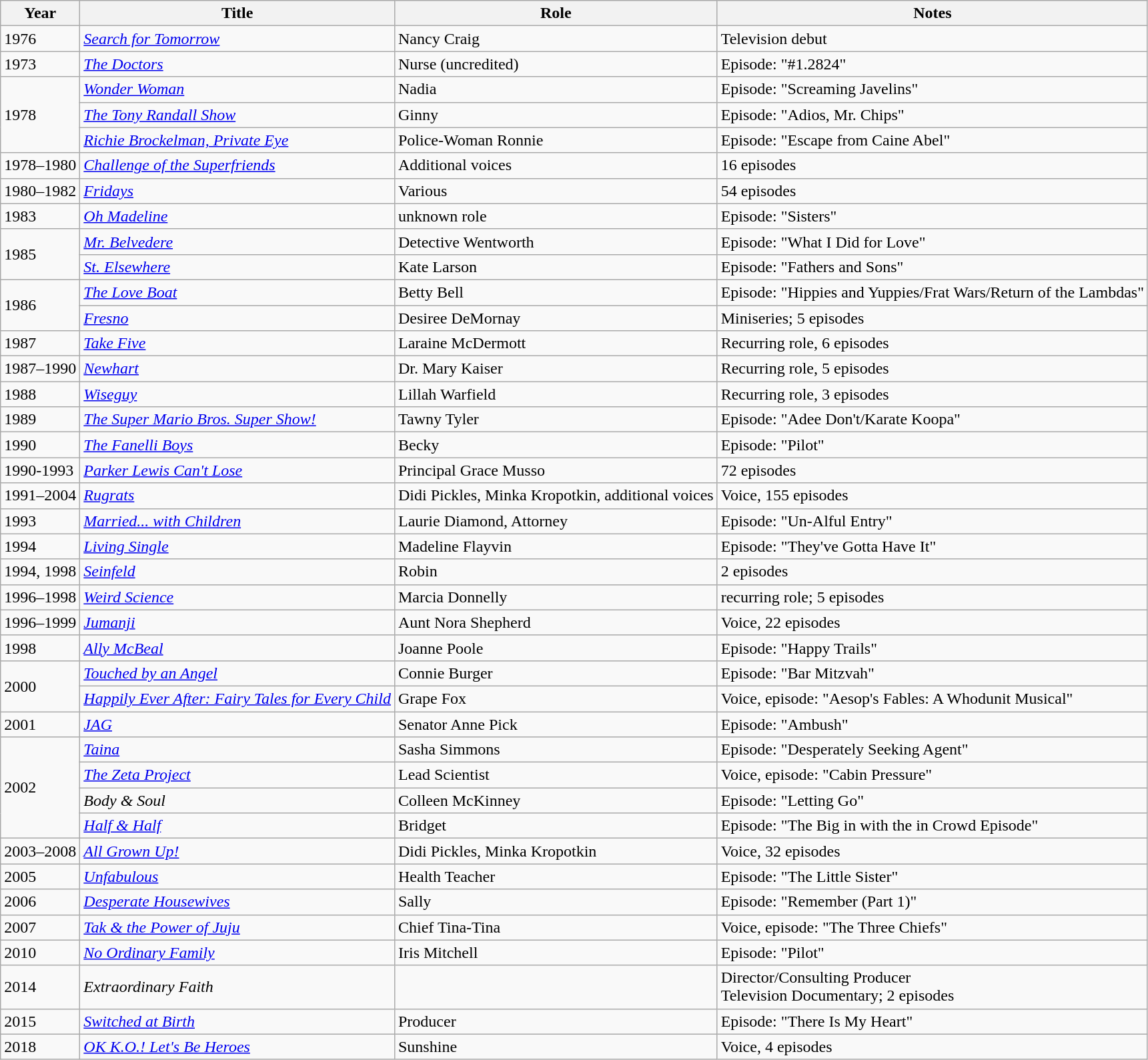<table class="wikitable sortable">
<tr>
<th>Year</th>
<th>Title</th>
<th>Role</th>
<th>Notes</th>
</tr>
<tr>
<td>1976</td>
<td><em><a href='#'>Search for Tomorrow</a></em></td>
<td>Nancy Craig</td>
<td>Television debut</td>
</tr>
<tr>
<td>1973</td>
<td><em><a href='#'>The Doctors</a></em></td>
<td>Nurse (uncredited)</td>
<td>Episode: "#1.2824"</td>
</tr>
<tr>
<td rowspan="3">1978</td>
<td><em><a href='#'>Wonder Woman</a></em></td>
<td>Nadia</td>
<td>Episode: "Screaming Javelins"</td>
</tr>
<tr>
<td><em><a href='#'>The Tony Randall Show</a></em></td>
<td>Ginny</td>
<td>Episode: "Adios, Mr. Chips"</td>
</tr>
<tr>
<td><em><a href='#'>Richie Brockelman, Private Eye</a></em></td>
<td>Police-Woman Ronnie</td>
<td>Episode: "Escape from Caine Abel"</td>
</tr>
<tr>
<td>1978–1980</td>
<td><em><a href='#'>Challenge of the Superfriends</a></em></td>
<td>Additional voices</td>
<td>16 episodes</td>
</tr>
<tr>
<td>1980–1982</td>
<td><em><a href='#'>Fridays</a></em></td>
<td>Various</td>
<td>54 episodes</td>
</tr>
<tr>
<td>1983</td>
<td><em><a href='#'>Oh Madeline</a></em></td>
<td>unknown role</td>
<td>Episode: "Sisters"</td>
</tr>
<tr>
<td rowspan="2">1985</td>
<td><em><a href='#'>Mr. Belvedere</a></em></td>
<td>Detective Wentworth</td>
<td>Episode: "What I Did for Love"</td>
</tr>
<tr>
<td><em><a href='#'>St. Elsewhere</a></em></td>
<td>Kate Larson</td>
<td>Episode: "Fathers and Sons"</td>
</tr>
<tr>
<td rowspan="2">1986</td>
<td><em><a href='#'>The Love Boat</a></em></td>
<td>Betty Bell</td>
<td>Episode: "Hippies and Yuppies/Frat Wars/Return of the Lambdas"</td>
</tr>
<tr>
<td><em><a href='#'>Fresno</a></em></td>
<td>Desiree DeMornay</td>
<td>Miniseries; 5 episodes</td>
</tr>
<tr>
<td>1987</td>
<td><em><a href='#'>Take Five</a></em></td>
<td>Laraine McDermott</td>
<td>Recurring role, 6 episodes</td>
</tr>
<tr>
<td>1987–1990</td>
<td><em><a href='#'>Newhart</a></em></td>
<td>Dr. Mary Kaiser</td>
<td>Recurring role, 5 episodes</td>
</tr>
<tr>
<td>1988</td>
<td><em><a href='#'>Wiseguy</a></em></td>
<td>Lillah Warfield</td>
<td>Recurring role, 3 episodes</td>
</tr>
<tr>
<td>1989</td>
<td><em><a href='#'>The Super Mario Bros. Super Show!</a></em></td>
<td>Tawny Tyler</td>
<td>Episode: "Adee Don't/Karate Koopa"</td>
</tr>
<tr>
<td>1990</td>
<td><em><a href='#'>The Fanelli Boys</a></em></td>
<td>Becky</td>
<td>Episode: "Pilot"</td>
</tr>
<tr>
<td>1990-1993</td>
<td><em><a href='#'>Parker Lewis Can't Lose</a></em></td>
<td>Principal Grace Musso</td>
<td>72 episodes</td>
</tr>
<tr>
<td>1991–2004</td>
<td><em><a href='#'>Rugrats</a></em></td>
<td>Didi Pickles, Minka Kropotkin, additional voices</td>
<td>Voice, 155 episodes</td>
</tr>
<tr>
<td>1993</td>
<td><em><a href='#'>Married... with Children</a></em></td>
<td>Laurie Diamond, Attorney</td>
<td>Episode: "Un-Alful Entry"</td>
</tr>
<tr>
<td>1994</td>
<td><em><a href='#'>Living Single</a></em></td>
<td>Madeline Flayvin</td>
<td>Episode: "They've Gotta Have It"</td>
</tr>
<tr>
<td>1994, 1998</td>
<td><em><a href='#'>Seinfeld</a></em></td>
<td>Robin</td>
<td>2 episodes</td>
</tr>
<tr>
<td>1996–1998</td>
<td><em><a href='#'>Weird Science</a></em></td>
<td>Marcia Donnelly</td>
<td>recurring role; 5 episodes</td>
</tr>
<tr>
<td>1996–1999</td>
<td><em><a href='#'>Jumanji</a></em></td>
<td>Aunt Nora Shepherd</td>
<td>Voice, 22 episodes</td>
</tr>
<tr>
<td>1998</td>
<td><em><a href='#'>Ally McBeal</a></em></td>
<td>Joanne Poole</td>
<td>Episode: "Happy Trails"</td>
</tr>
<tr>
<td rowspan="2">2000</td>
<td><em><a href='#'>Touched by an Angel</a></em></td>
<td>Connie Burger</td>
<td>Episode: "Bar Mitzvah"</td>
</tr>
<tr>
<td><em><a href='#'>Happily Ever After: Fairy Tales for Every Child</a></em></td>
<td>Grape Fox</td>
<td>Voice, episode: "Aesop's Fables: A Whodunit Musical"</td>
</tr>
<tr>
<td>2001</td>
<td><em><a href='#'>JAG</a></em></td>
<td>Senator Anne Pick</td>
<td>Episode: "Ambush"</td>
</tr>
<tr>
<td rowspan="4">2002</td>
<td><em><a href='#'>Taina</a></em></td>
<td>Sasha Simmons</td>
<td>Episode: "Desperately Seeking Agent"</td>
</tr>
<tr>
<td><em><a href='#'>The Zeta Project</a></em></td>
<td>Lead Scientist</td>
<td>Voice, episode: "Cabin Pressure"</td>
</tr>
<tr>
<td><em>Body & Soul</em></td>
<td>Colleen McKinney</td>
<td>Episode: "Letting Go"</td>
</tr>
<tr>
<td><em><a href='#'>Half & Half</a></em></td>
<td>Bridget</td>
<td>Episode: "The Big in with the in Crowd Episode"</td>
</tr>
<tr>
<td>2003–2008</td>
<td><em><a href='#'>All Grown Up!</a></em></td>
<td>Didi Pickles, Minka Kropotkin</td>
<td>Voice, 32 episodes</td>
</tr>
<tr>
<td>2005</td>
<td><em><a href='#'>Unfabulous</a></em></td>
<td>Health Teacher</td>
<td>Episode: "The Little Sister"</td>
</tr>
<tr>
<td>2006</td>
<td><em><a href='#'>Desperate Housewives</a></em></td>
<td>Sally</td>
<td>Episode: "Remember (Part 1)"</td>
</tr>
<tr>
<td>2007</td>
<td><em><a href='#'>Tak & the Power of Juju</a></em></td>
<td>Chief Tina-Tina</td>
<td>Voice, episode: "The Three Chiefs"</td>
</tr>
<tr>
<td>2010</td>
<td><em><a href='#'>No Ordinary Family</a></em></td>
<td>Iris Mitchell</td>
<td>Episode: "Pilot"</td>
</tr>
<tr>
<td>2014</td>
<td><em>Extraordinary Faith</em></td>
<td></td>
<td>Director/Consulting Producer<br>Television Documentary; 2 episodes</td>
</tr>
<tr>
<td>2015</td>
<td><em><a href='#'>Switched at Birth</a></em></td>
<td>Producer</td>
<td>Episode: "There Is My Heart"</td>
</tr>
<tr>
<td>2018</td>
<td><em><a href='#'>OK K.O.! Let's Be Heroes</a></em></td>
<td>Sunshine</td>
<td>Voice, 4 episodes</td>
</tr>
</table>
